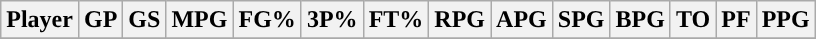<table class="wikitable sortable" style="text-align:center;">
<tr>
<th>Player</th>
<th>GP</th>
<th>GS</th>
<th>MPG</th>
<th>FG%</th>
<th>3P%</th>
<th>FT%</th>
<th>RPG</th>
<th>APG</th>
<th>SPG</th>
<th>BPG</th>
<th>TO</th>
<th>PF</th>
<th>PPG</th>
</tr>
<tr>
</tr>
</table>
